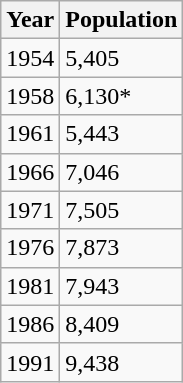<table class="wikitable">
<tr>
<th>Year</th>
<th>Population</th>
</tr>
<tr>
<td>1954</td>
<td>5,405</td>
</tr>
<tr>
<td>1958</td>
<td>6,130*</td>
</tr>
<tr>
<td>1961</td>
<td>5,443</td>
</tr>
<tr>
<td>1966</td>
<td>7,046</td>
</tr>
<tr>
<td>1971</td>
<td>7,505</td>
</tr>
<tr>
<td>1976</td>
<td>7,873</td>
</tr>
<tr>
<td>1981</td>
<td>7,943</td>
</tr>
<tr>
<td>1986</td>
<td>8,409</td>
</tr>
<tr>
<td>1991</td>
<td>9,438</td>
</tr>
</table>
